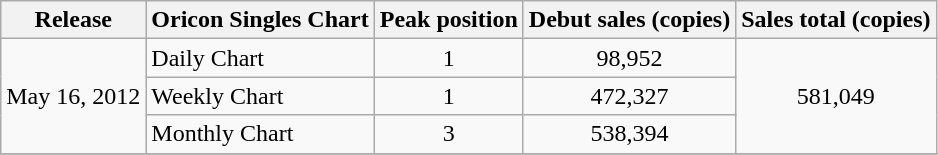<table class="wikitable">
<tr>
<th>Release</th>
<th>Oricon Singles Chart</th>
<th>Peak position</th>
<th>Debut sales (copies)</th>
<th>Sales total (copies)</th>
</tr>
<tr>
<td rowspan="3">May 16, 2012</td>
<td>Daily Chart</td>
<td align="center">1</td>
<td align="center">98,952</td>
<td style="text-align:center;" rowspan="3">581,049</td>
</tr>
<tr>
<td>Weekly Chart</td>
<td align="center">1</td>
<td align="center">472,327</td>
</tr>
<tr>
<td>Monthly Chart</td>
<td align="center">3</td>
<td align="center">538,394</td>
</tr>
<tr>
</tr>
</table>
